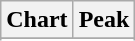<table class="wikitable sortable plainrowheaders" style="text-align:center;">
<tr>
<th scope="col">Chart</th>
<th scope="col">Peak</th>
</tr>
<tr>
</tr>
<tr>
</tr>
<tr>
</tr>
<tr>
</tr>
</table>
